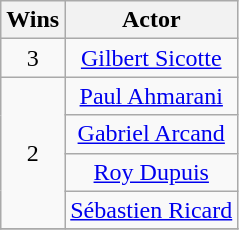<table class="wikitable" style="text-align:center;">
<tr>
<th scope="col" width="13">Wins</th>
<th scope="col" align="center">Actor</th>
</tr>
<tr>
<td rowspan="1" style="text-align:center;">3</td>
<td><a href='#'>Gilbert Sicotte</a></td>
</tr>
<tr>
<td rowspan="4" style="text-align:center;">2</td>
<td><a href='#'>Paul Ahmarani</a></td>
</tr>
<tr>
<td><a href='#'>Gabriel Arcand</a></td>
</tr>
<tr>
<td><a href='#'>Roy Dupuis</a></td>
</tr>
<tr>
<td><a href='#'>Sébastien Ricard</a></td>
</tr>
<tr>
</tr>
</table>
